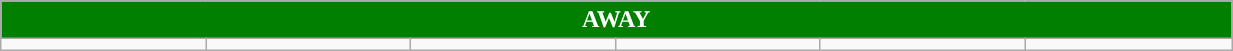<table class="wikitable collapsible collapsed" style="width:65%">
<tr>
<th colspan=16 ! style="color:white; background:#007F00">AWAY</th>
</tr>
<tr>
<td></td>
<td></td>
<td></td>
<td></td>
<td></td>
<td></td>
</tr>
</table>
